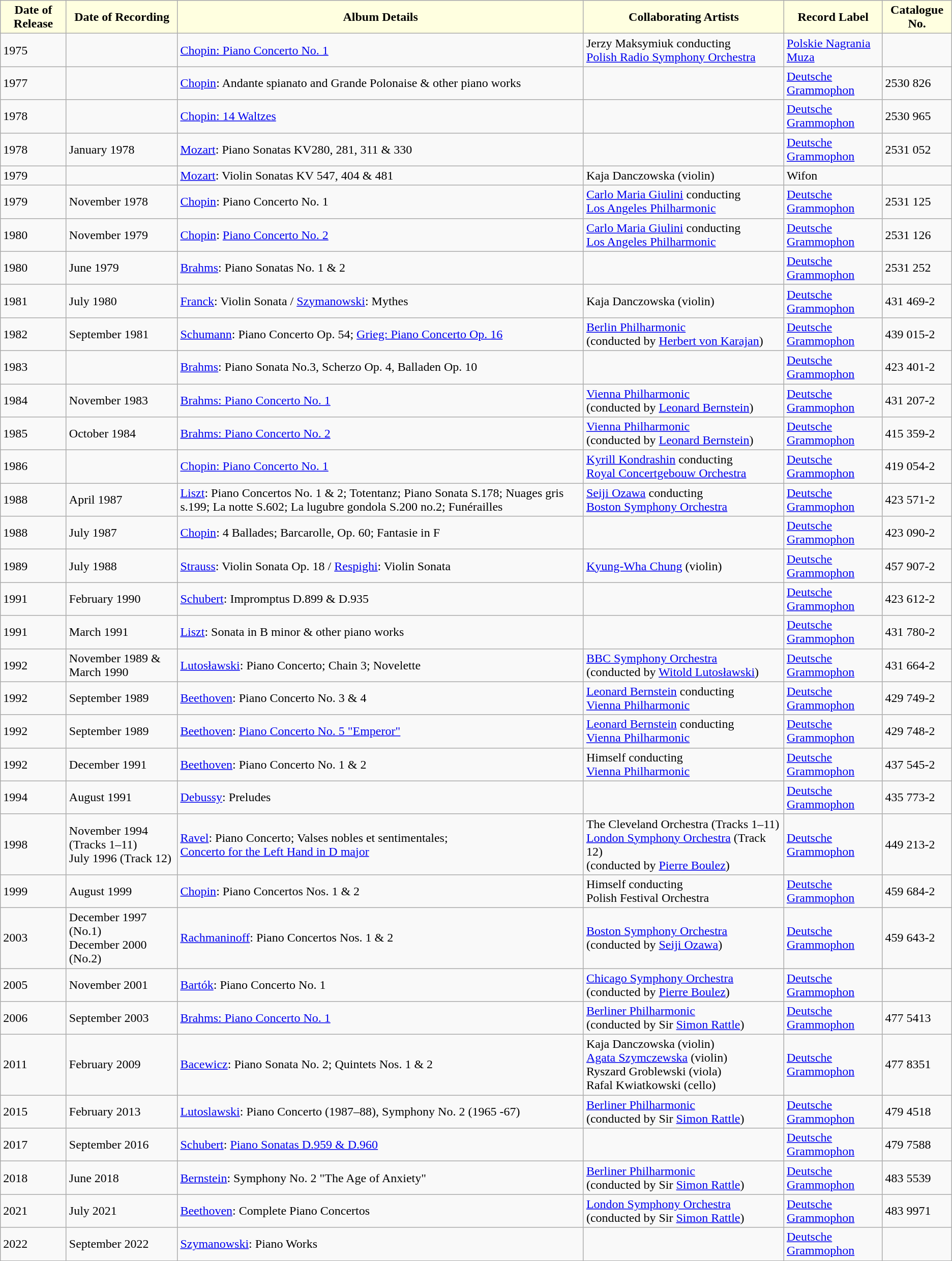<table class="sortable wikitable toccolours">
<tr>
<th style="background:lightyellow; color:black;">Date of Release</th>
<th style="background:lightyellow; color:black;">Date of Recording</th>
<th style="background:lightyellow; color:black;">Album Details</th>
<th style="background:lightyellow; color:black;">Collaborating Artists</th>
<th style="background:lightyellow; color:black;">Record Label</th>
<th style="background:lightyellow; color:black;">Catalogue No.</th>
</tr>
<tr>
<td>1975</td>
<td></td>
<td><a href='#'>Chopin: Piano Concerto No. 1</a></td>
<td>Jerzy Maksymiuk conducting<br><a href='#'>Polish Radio Symphony Orchestra</a></td>
<td><a href='#'>Polskie Nagrania Muza</a></td>
<td></td>
</tr>
<tr>
<td>1977</td>
<td></td>
<td><a href='#'>Chopin</a>: Andante spianato and Grande Polonaise & other piano works</td>
<td></td>
<td><a href='#'>Deutsche Grammophon</a></td>
<td>2530 826</td>
</tr>
<tr>
<td>1978</td>
<td></td>
<td><a href='#'>Chopin: 14 Waltzes</a></td>
<td></td>
<td><a href='#'>Deutsche Grammophon</a></td>
<td>2530 965</td>
</tr>
<tr>
<td>1978</td>
<td>January 1978</td>
<td><a href='#'>Mozart</a>: Piano Sonatas KV280, 281, 311 & 330</td>
<td></td>
<td><a href='#'>Deutsche Grammophon</a></td>
<td>2531 052</td>
</tr>
<tr>
<td>1979</td>
<td></td>
<td><a href='#'>Mozart</a>: Violin Sonatas KV 547, 404 & 481</td>
<td>Kaja Danczowska (violin)</td>
<td>Wifon</td>
<td></td>
</tr>
<tr>
<td>1979</td>
<td>November 1978</td>
<td><a href='#'>Chopin</a>: Piano Concerto No. 1</td>
<td><a href='#'>Carlo Maria Giulini</a> conducting<br><a href='#'>Los Angeles Philharmonic</a></td>
<td><a href='#'>Deutsche Grammophon</a></td>
<td>2531 125</td>
</tr>
<tr>
<td>1980</td>
<td>November 1979</td>
<td><a href='#'>Chopin</a>: <a href='#'>Piano Concerto No. 2</a></td>
<td><a href='#'>Carlo Maria Giulini</a> conducting<br><a href='#'>Los Angeles Philharmonic</a></td>
<td><a href='#'>Deutsche Grammophon</a></td>
<td>2531 126</td>
</tr>
<tr>
<td>1980</td>
<td>June 1979</td>
<td><a href='#'>Brahms</a>: Piano Sonatas No. 1 & 2</td>
<td></td>
<td><a href='#'>Deutsche Grammophon</a></td>
<td>2531 252</td>
</tr>
<tr>
<td>1981</td>
<td>July 1980</td>
<td><a href='#'>Franck</a>: Violin Sonata / <a href='#'>Szymanowski</a>: Mythes</td>
<td>Kaja Danczowska (violin)</td>
<td><a href='#'>Deutsche Grammophon</a></td>
<td>431 469-2</td>
</tr>
<tr>
<td>1982</td>
<td>September 1981</td>
<td><a href='#'>Schumann</a>: Piano Concerto Op. 54; <a href='#'>Grieg: Piano Concerto Op. 16</a></td>
<td><a href='#'>Berlin Philharmonic</a> <br>(conducted by <a href='#'>Herbert von Karajan</a>)</td>
<td><a href='#'>Deutsche Grammophon</a></td>
<td>439 015-2</td>
</tr>
<tr>
<td>1983</td>
<td></td>
<td><a href='#'>Brahms</a>: Piano Sonata No.3, Scherzo Op. 4, Balladen Op. 10</td>
<td><br></td>
<td><a href='#'>Deutsche Grammophon</a></td>
<td>423 401-2</td>
</tr>
<tr>
<td>1984</td>
<td>November 1983</td>
<td><a href='#'>Brahms: Piano Concerto No. 1</a></td>
<td><a href='#'>Vienna Philharmonic</a> <br> (conducted by <a href='#'>Leonard Bernstein</a>)</td>
<td><a href='#'>Deutsche Grammophon</a></td>
<td>431 207-2</td>
</tr>
<tr>
<td>1985</td>
<td>October 1984</td>
<td><a href='#'>Brahms: Piano Concerto No. 2</a></td>
<td><a href='#'>Vienna Philharmonic</a> <br> (conducted by <a href='#'>Leonard Bernstein</a>)</td>
<td><a href='#'>Deutsche Grammophon</a></td>
<td>415 359-2</td>
</tr>
<tr>
<td>1986</td>
<td></td>
<td><a href='#'>Chopin: Piano Concerto No. 1</a></td>
<td><a href='#'>Kyrill Kondrashin</a> conducting <br> <a href='#'>Royal Concertgebouw Orchestra</a></td>
<td><a href='#'>Deutsche Grammophon</a></td>
<td>419 054-2</td>
</tr>
<tr>
<td>1988</td>
<td>April 1987</td>
<td><a href='#'>Liszt</a>: Piano Concertos No. 1 & 2; Totentanz; Piano Sonata S.178; Nuages gris s.199; La notte S.602; La lugubre gondola S.200 no.2; Funérailles</td>
<td><a href='#'>Seiji Ozawa</a> conducting <br> <a href='#'>Boston Symphony Orchestra</a></td>
<td><a href='#'>Deutsche Grammophon</a></td>
<td>423 571-2</td>
</tr>
<tr>
<td>1988</td>
<td>July 1987</td>
<td><a href='#'>Chopin</a>: 4 Ballades; Barcarolle, Op. 60; Fantasie in F</td>
<td></td>
<td><a href='#'>Deutsche Grammophon</a></td>
<td>423 090-2</td>
</tr>
<tr>
<td>1989</td>
<td>July 1988</td>
<td><a href='#'>Strauss</a>: Violin Sonata Op. 18 / <a href='#'>Respighi</a>: Violin Sonata</td>
<td><a href='#'>Kyung-Wha Chung</a> (violin)</td>
<td><a href='#'>Deutsche Grammophon</a></td>
<td>457 907-2</td>
</tr>
<tr>
<td>1991</td>
<td>February 1990</td>
<td><a href='#'>Schubert</a>: Impromptus D.899 & D.935</td>
<td></td>
<td><a href='#'>Deutsche Grammophon</a></td>
<td>423 612-2</td>
</tr>
<tr>
<td>1991</td>
<td>March 1991</td>
<td><a href='#'>Liszt</a>: Sonata in B minor & other piano works</td>
<td></td>
<td><a href='#'>Deutsche Grammophon</a></td>
<td>431 780-2</td>
</tr>
<tr>
<td>1992</td>
<td>November 1989 & March 1990</td>
<td><a href='#'>Lutosławski</a>: Piano Concerto; Chain 3; Novelette</td>
<td><a href='#'>BBC Symphony Orchestra</a><br>(conducted by <a href='#'>Witold Lutosławski</a>)</td>
<td><a href='#'>Deutsche Grammophon</a></td>
<td>431 664-2</td>
</tr>
<tr>
<td>1992</td>
<td>September 1989</td>
<td><a href='#'>Beethoven</a>: Piano Concerto No. 3 & 4</td>
<td><a href='#'>Leonard Bernstein</a> conducting <br> <a href='#'>Vienna Philharmonic</a></td>
<td><a href='#'>Deutsche Grammophon</a></td>
<td>429 749-2</td>
</tr>
<tr>
<td>1992</td>
<td>September 1989</td>
<td><a href='#'>Beethoven</a>: <a href='#'>Piano Concerto No. 5 "Emperor"</a></td>
<td><a href='#'>Leonard Bernstein</a> conducting <br> <a href='#'>Vienna Philharmonic</a></td>
<td><a href='#'>Deutsche Grammophon</a></td>
<td>429 748-2</td>
</tr>
<tr>
<td>1992</td>
<td>December 1991</td>
<td><a href='#'>Beethoven</a>: Piano Concerto No. 1 & 2</td>
<td>Himself conducting <br> <a href='#'>Vienna Philharmonic</a></td>
<td><a href='#'>Deutsche Grammophon</a></td>
<td>437 545-2</td>
</tr>
<tr>
<td>1994</td>
<td>August 1991</td>
<td><a href='#'>Debussy</a>: Preludes</td>
<td></td>
<td><a href='#'>Deutsche Grammophon</a></td>
<td>435 773-2</td>
</tr>
<tr>
<td>1998</td>
<td>November 1994 (Tracks 1–11)<br>July 1996 (Track 12)</td>
<td><a href='#'>Ravel</a>: Piano Concerto; Valses nobles et sentimentales; <br><a href='#'>Concerto for the Left Hand in D major</a></td>
<td>The Cleveland Orchestra (Tracks 1–11) <br><a href='#'>London Symphony Orchestra</a> (Track 12) <br>(conducted by <a href='#'>Pierre Boulez</a>)</td>
<td><a href='#'>Deutsche Grammophon</a></td>
<td>449 213-2</td>
</tr>
<tr>
<td>1999</td>
<td>August 1999</td>
<td><a href='#'>Chopin</a>: Piano Concertos Nos. 1 & 2</td>
<td>Himself conducting <br> Polish Festival Orchestra</td>
<td><a href='#'>Deutsche Grammophon</a></td>
<td>459 684-2</td>
</tr>
<tr>
<td>2003</td>
<td>December 1997 (No.1)<br>December 2000 (No.2)</td>
<td><a href='#'>Rachmaninoff</a>: Piano Concertos Nos. 1 & 2</td>
<td><a href='#'>Boston Symphony Orchestra</a> <br>(conducted by <a href='#'>Seiji Ozawa</a>)</td>
<td><a href='#'>Deutsche Grammophon</a></td>
<td>459 643-2</td>
</tr>
<tr>
<td>2005</td>
<td>November 2001</td>
<td><a href='#'>Bartók</a>: Piano Concerto No. 1</td>
<td><a href='#'>Chicago Symphony Orchestra</a><br>(conducted by <a href='#'>Pierre Boulez</a>)</td>
<td><a href='#'>Deutsche Grammophon</a></td>
<td></td>
</tr>
<tr>
<td>2006</td>
<td>September 2003</td>
<td><a href='#'>Brahms: Piano Concerto No. 1</a></td>
<td><a href='#'>Berliner Philharmonic</a><br>(conducted by Sir <a href='#'>Simon Rattle</a>)</td>
<td><a href='#'>Deutsche Grammophon</a></td>
<td>477 5413</td>
</tr>
<tr>
<td>2011</td>
<td>February 2009</td>
<td><a href='#'>Bacewicz</a>: Piano Sonata No. 2; Quintets Nos. 1 & 2</td>
<td>Kaja Danczowska (violin)<br><a href='#'>Agata Szymczewska</a> (violin)<br>Ryszard Groblewski (viola)<br> Rafal Kwiatkowski (cello)</td>
<td><a href='#'>Deutsche Grammophon</a></td>
<td>477 8351</td>
</tr>
<tr>
<td>2015</td>
<td>February 2013</td>
<td><a href='#'>Lutoslawski</a>: Piano Concerto (1987–88), Symphony No. 2 (1965 -67)</td>
<td><a href='#'>Berliner Philharmonic</a><br>(conducted by Sir <a href='#'>Simon Rattle</a>)</td>
<td><a href='#'>Deutsche Grammophon</a></td>
<td>479 4518</td>
</tr>
<tr>
<td>2017</td>
<td>September 2016</td>
<td><a href='#'>Schubert</a>: <a href='#'>Piano Sonatas D.959 & D.960</a></td>
<td></td>
<td><a href='#'>Deutsche Grammophon</a></td>
<td>479 7588</td>
</tr>
<tr>
<td>2018</td>
<td>June 2018</td>
<td><a href='#'>Bernstein</a>: Symphony No. 2 "The Age of Anxiety"</td>
<td><a href='#'>Berliner Philharmonic</a><br>(conducted by Sir <a href='#'>Simon Rattle</a>)</td>
<td><a href='#'>Deutsche Grammophon</a></td>
<td>483 5539</td>
</tr>
<tr>
<td>2021</td>
<td>July 2021</td>
<td><a href='#'>Beethoven</a>: Complete Piano Concertos</td>
<td><a href='#'>London Symphony Orchestra</a> (conducted by Sir <a href='#'>Simon Rattle</a>)</td>
<td><a href='#'>Deutsche Grammophon</a></td>
<td>483 9971</td>
</tr>
<tr>
<td>2022</td>
<td>September 2022</td>
<td><a href='#'>Szymanowski</a>: Piano Works</td>
<td></td>
<td><a href='#'>Deutsche Grammophon</a></td>
<td></td>
</tr>
</table>
